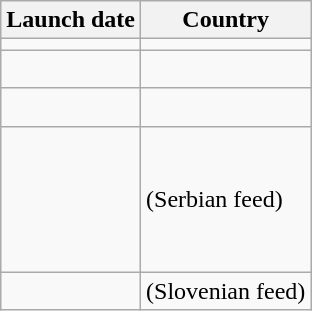<table class="wikitable sortable plainrowheaders">
<tr>
<th scope="col">Launch date</th>
<th scope="col">Country</th>
</tr>
<tr>
<td></td>
<td></td>
</tr>
<tr>
<td></td>
<td><br></td>
</tr>
<tr>
<td></td>
<td><br></td>
</tr>
<tr>
<td></td>
<td><br><br> (Serbian feed)<br><br><br></td>
</tr>
<tr>
<td></td>
<td> (Slovenian feed)</td>
</tr>
</table>
